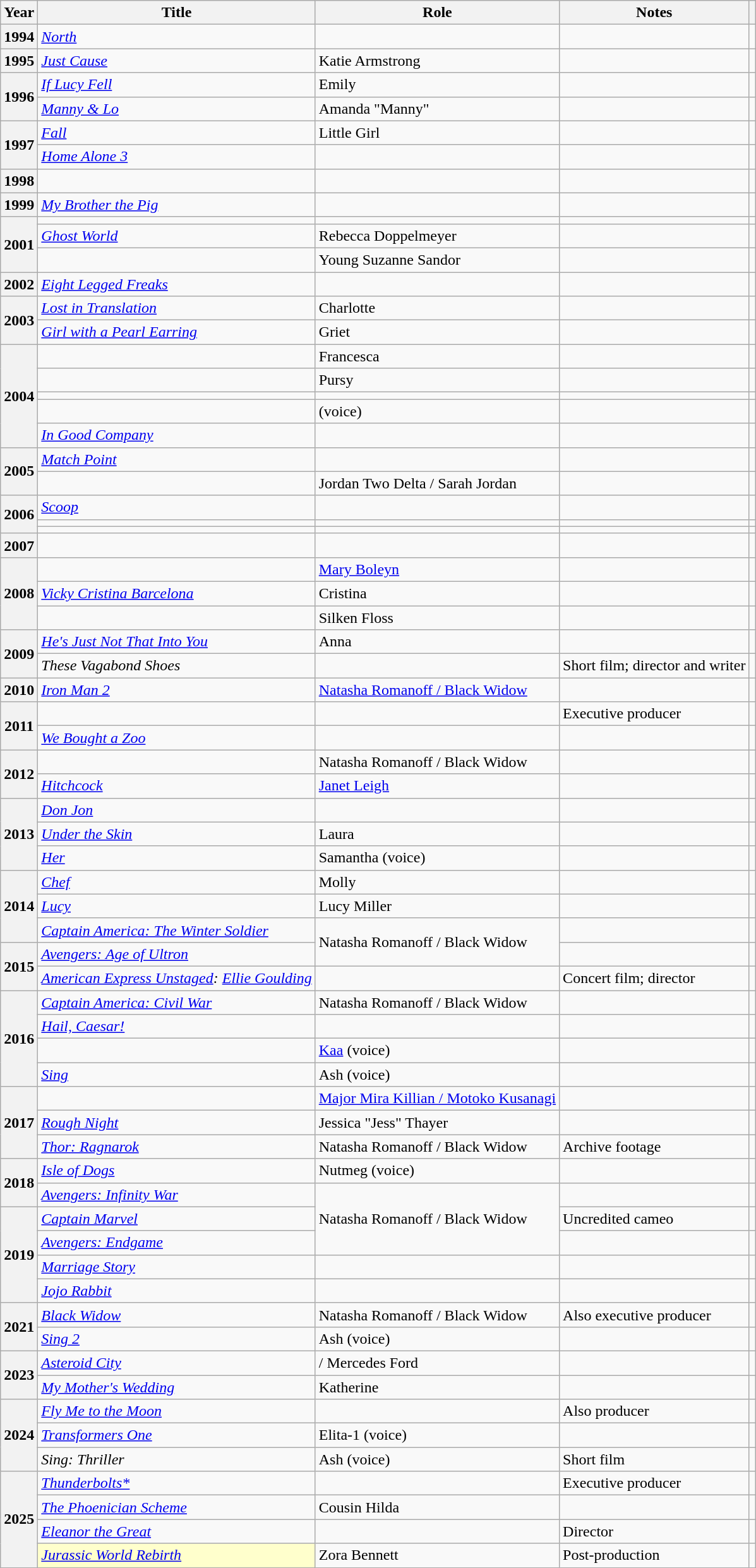<table class="wikitable plainrowheaders sortable">
<tr>
<th scope="col">Year</th>
<th scope="col">Title</th>
<th scope="col">Role</th>
<th scope="col" class="unsortable">Notes</th>
<th scope="col" class="unsortable"></th>
</tr>
<tr>
<th scope=row>1994</th>
<td><em><a href='#'>North</a></em></td>
<td></td>
<td></td>
<td></td>
</tr>
<tr>
<th scope=row>1995</th>
<td><em><a href='#'>Just Cause</a></em></td>
<td>Katie Armstrong</td>
<td></td>
<td></td>
</tr>
<tr>
<th scope=row rowspan=2>1996</th>
<td><em><a href='#'>If Lucy Fell</a></em></td>
<td>Emily</td>
<td></td>
<td></td>
</tr>
<tr>
<td><em><a href='#'>Manny & Lo</a></em></td>
<td>Amanda "Manny"</td>
<td></td>
<td></td>
</tr>
<tr>
<th scope=row rowspan=2>1997</th>
<td><em><a href='#'>Fall</a></em></td>
<td>Little Girl</td>
<td></td>
<td></td>
</tr>
<tr>
<td><em><a href='#'>Home Alone 3</a></em></td>
<td></td>
<td></td>
<td></td>
</tr>
<tr>
<th scope=row>1998</th>
<td><em></em></td>
<td></td>
<td></td>
<td></td>
</tr>
<tr>
<th scope=row>1999</th>
<td><em><a href='#'>My Brother the Pig</a></em></td>
<td></td>
<td></td>
<td></td>
</tr>
<tr>
<th scope=row rowspan=3>2001</th>
<td><em></em></td>
<td></td>
<td></td>
<td></td>
</tr>
<tr>
<td><em><a href='#'>Ghost World</a></em></td>
<td>Rebecca Doppelmeyer</td>
<td></td>
<td></td>
</tr>
<tr>
<td><em></em></td>
<td>Young Suzanne Sandor</td>
<td></td>
<td></td>
</tr>
<tr>
<th scope=row>2002</th>
<td><em><a href='#'>Eight Legged Freaks</a></em></td>
<td></td>
<td></td>
<td></td>
</tr>
<tr>
<th scope=row rowspan=2>2003</th>
<td><em><a href='#'>Lost in Translation</a></em></td>
<td>Charlotte</td>
<td></td>
<td></td>
</tr>
<tr>
<td><em><a href='#'>Girl with a Pearl Earring</a></em></td>
<td>Griet</td>
<td></td>
<td></td>
</tr>
<tr>
<th scope=row rowspan=5>2004</th>
<td><em></em></td>
<td>Francesca</td>
<td></td>
<td></td>
</tr>
<tr>
<td><em></em></td>
<td>Pursy</td>
<td></td>
<td></td>
</tr>
<tr>
<td><em></em></td>
<td></td>
<td></td>
<td></td>
</tr>
<tr>
<td><em></em></td>
<td> (voice)</td>
<td></td>
<td></td>
</tr>
<tr>
<td><em><a href='#'>In Good Company</a></em></td>
<td></td>
<td></td>
<td></td>
</tr>
<tr>
<th scope=row rowspan=2>2005</th>
<td><em><a href='#'>Match Point</a></em></td>
<td></td>
<td></td>
<td></td>
</tr>
<tr>
<td><em></em></td>
<td>Jordan Two Delta / Sarah Jordan</td>
<td></td>
<td></td>
</tr>
<tr>
<th scope=row rowspan=3>2006</th>
<td><em><a href='#'>Scoop</a></em></td>
<td></td>
<td></td>
<td></td>
</tr>
<tr>
<td><em></em></td>
<td></td>
<td></td>
<td></td>
</tr>
<tr>
<td><em></em></td>
<td></td>
<td></td>
<td></td>
</tr>
<tr>
<th scope=row>2007</th>
<td><em></em></td>
<td></td>
<td></td>
<td></td>
</tr>
<tr>
<th scope=row rowspan=3>2008</th>
<td><em></em></td>
<td><a href='#'>Mary Boleyn</a></td>
<td></td>
<td></td>
</tr>
<tr>
<td><em><a href='#'>Vicky Cristina Barcelona</a></em></td>
<td>Cristina</td>
<td></td>
<td></td>
</tr>
<tr>
<td><em></em></td>
<td>Silken Floss</td>
<td></td>
<td></td>
</tr>
<tr>
<th scope=row rowspan=2>2009</th>
<td><em><a href='#'>He's Just Not That Into You</a></em></td>
<td>Anna</td>
<td></td>
<td></td>
</tr>
<tr>
<td><em>These Vagabond Shoes</em></td>
<td></td>
<td>Short film; director and writer</td>
<td></td>
</tr>
<tr>
<th scope=row>2010</th>
<td><em><a href='#'>Iron Man 2</a></em></td>
<td><a href='#'>Natasha Romanoff / Black Widow</a></td>
<td></td>
<td></td>
</tr>
<tr>
<th scope=row rowspan=2>2011</th>
<td><em></em></td>
<td></td>
<td>Executive producer</td>
<td></td>
</tr>
<tr>
<td><em><a href='#'>We Bought a Zoo</a></em></td>
<td></td>
<td></td>
<td></td>
</tr>
<tr>
<th scope=row rowspan=2>2012</th>
<td><em></em></td>
<td>Natasha Romanoff / Black Widow</td>
<td></td>
<td></td>
</tr>
<tr>
<td><em><a href='#'>Hitchcock</a></em></td>
<td><a href='#'>Janet Leigh</a></td>
<td></td>
<td></td>
</tr>
<tr>
<th scope=row rowspan=3>2013</th>
<td><em><a href='#'>Don Jon</a></em></td>
<td></td>
<td></td>
<td></td>
</tr>
<tr>
<td><em><a href='#'>Under the Skin</a></em></td>
<td>Laura</td>
<td></td>
<td></td>
</tr>
<tr>
<td><em><a href='#'>Her</a></em></td>
<td>Samantha (voice)</td>
<td></td>
<td></td>
</tr>
<tr>
<th scope=row rowspan="3">2014</th>
<td><em><a href='#'>Chef</a></em></td>
<td>Molly</td>
<td></td>
<td></td>
</tr>
<tr>
<td><em><a href='#'>Lucy</a></em></td>
<td>Lucy Miller</td>
<td></td>
<td></td>
</tr>
<tr>
<td><em><a href='#'>Captain America: The Winter Soldier</a></em></td>
<td rowspan="2">Natasha Romanoff / Black Widow</td>
<td></td>
<td></td>
</tr>
<tr>
<th scope=row rowspan="2">2015</th>
<td><em><a href='#'>Avengers: Age of Ultron</a></em></td>
<td></td>
<td></td>
</tr>
<tr>
<td><em><a href='#'>American Express Unstaged</a>: <a href='#'>Ellie Goulding</a></em></td>
<td></td>
<td>Concert film; director</td>
<td></td>
</tr>
<tr>
<th scope=row rowspan="4">2016</th>
<td><em><a href='#'>Captain America: Civil War</a></em></td>
<td>Natasha Romanoff / Black Widow</td>
<td></td>
<td></td>
</tr>
<tr>
<td><em><a href='#'>Hail, Caesar!</a></em></td>
<td></td>
<td></td>
<td></td>
</tr>
<tr>
<td><em></em></td>
<td><a href='#'>Kaa</a> (voice)</td>
<td></td>
<td></td>
</tr>
<tr>
<td><em><a href='#'>Sing</a></em></td>
<td>Ash (voice)</td>
<td></td>
<td></td>
</tr>
<tr>
<th scope=row rowspan=3>2017</th>
<td><em></em></td>
<td><a href='#'>Major Mira Killian / Motoko Kusanagi</a></td>
<td></td>
<td></td>
</tr>
<tr>
<td><em><a href='#'>Rough Night</a></em></td>
<td>Jessica "Jess" Thayer</td>
<td></td>
<td></td>
</tr>
<tr>
<td><em><a href='#'>Thor: Ragnarok</a></em></td>
<td>Natasha Romanoff / Black Widow</td>
<td>Archive footage</td>
<td></td>
</tr>
<tr>
<th scope=row rowspan=2>2018</th>
<td><em><a href='#'>Isle of Dogs</a></em></td>
<td>Nutmeg (voice)</td>
<td></td>
<td></td>
</tr>
<tr>
<td><em><a href='#'>Avengers: Infinity War</a></em></td>
<td rowspan="3">Natasha Romanoff / Black Widow</td>
<td></td>
<td></td>
</tr>
<tr>
<th scope=row rowspan=4>2019</th>
<td><em><a href='#'>Captain Marvel</a></em></td>
<td>Uncredited cameo</td>
<td></td>
</tr>
<tr>
<td><em><a href='#'>Avengers: Endgame</a></em></td>
<td></td>
<td></td>
</tr>
<tr>
<td><em><a href='#'>Marriage Story</a></em></td>
<td></td>
<td></td>
<td></td>
</tr>
<tr>
<td><em><a href='#'>Jojo Rabbit</a></em></td>
<td></td>
<td></td>
<td></td>
</tr>
<tr>
<th scope=row rowspan=2>2021</th>
<td><em><a href='#'>Black Widow</a></em></td>
<td>Natasha Romanoff / Black Widow</td>
<td>Also executive producer</td>
<td></td>
</tr>
<tr>
<td><em><a href='#'>Sing 2</a></em></td>
<td>Ash (voice)</td>
<td></td>
<td></td>
</tr>
<tr>
<th scope=row rowspan=2>2023</th>
<td><em><a href='#'>Asteroid City</a></em></td>
<td> / Mercedes Ford</td>
<td></td>
<td></td>
</tr>
<tr>
<td><em><a href='#'>My Mother's Wedding</a></em></td>
<td>Katherine</td>
<td></td>
<td></td>
</tr>
<tr>
<th scope=row rowspan="3">2024</th>
<td><em><a href='#'>Fly Me to the Moon</a></em></td>
<td></td>
<td>Also producer</td>
<td></td>
</tr>
<tr>
<td><em><a href='#'>Transformers One</a></em></td>
<td>Elita-1 (voice)</td>
<td></td>
<td></td>
</tr>
<tr>
<td><em>Sing: Thriller</em></td>
<td>Ash (voice)</td>
<td>Short film</td>
<td></td>
</tr>
<tr>
<th scope=row rowspan="4">2025</th>
<td><em><a href='#'>Thunderbolts*</a></em></td>
<td></td>
<td>Executive producer</td>
<td></td>
</tr>
<tr>
<td><em><a href='#'>The Phoenician Scheme</a></em></td>
<td>Cousin Hilda</td>
<td></td>
<td></td>
</tr>
<tr>
<td><em><a href='#'>Eleanor the Great</a></em></td>
<td></td>
<td>Director</td>
<td></td>
</tr>
<tr>
<td style="background:#FFFFCC;"><em><a href='#'>Jurassic World Rebirth</a></em> </td>
<td>Zora Bennett</td>
<td>Post-production</td>
<td></td>
</tr>
</table>
